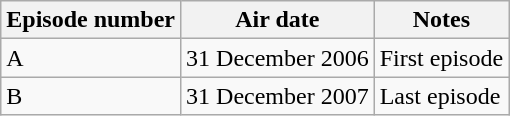<table class="wikitable">
<tr>
<th>Episode number</th>
<th>Air date</th>
<th>Notes</th>
</tr>
<tr>
<td>A</td>
<td>31 December 2006</td>
<td>First episode</td>
</tr>
<tr>
<td>B</td>
<td>31 December 2007</td>
<td>Last episode</td>
</tr>
</table>
